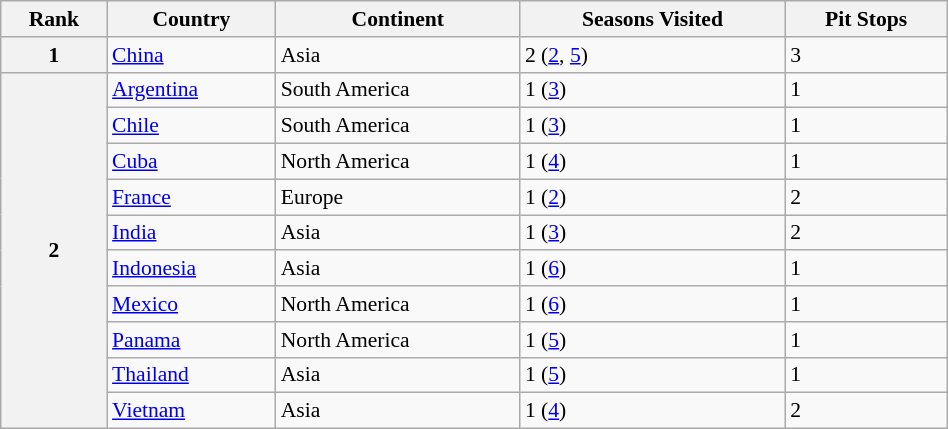<table class="wikitable" style="font-size: 90%; width:50%">
<tr>
<th>Rank</th>
<th>Country</th>
<th>Continent</th>
<th>Seasons Visited</th>
<th>Pit Stops</th>
</tr>
<tr>
<th align="center">1</th>
<td><a href='#'>China</a></td>
<td>Asia</td>
<td>2 (<a href='#'>2</a>, <a href='#'>5</a>)</td>
<td>3</td>
</tr>
<tr>
<th rowspan="10" align="center">2</th>
<td><a href='#'>Argentina</a></td>
<td>South America</td>
<td>1 (<a href='#'>3</a>)</td>
<td>1</td>
</tr>
<tr>
<td><a href='#'>Chile</a></td>
<td>South America</td>
<td>1 (<a href='#'>3</a>)</td>
<td>1</td>
</tr>
<tr>
<td><a href='#'>Cuba</a></td>
<td>North America</td>
<td>1 (<a href='#'>4</a>)</td>
<td>1</td>
</tr>
<tr>
<td><a href='#'>France</a></td>
<td>Europe</td>
<td>1 (<a href='#'>2</a>)</td>
<td>2</td>
</tr>
<tr>
<td><a href='#'>India</a></td>
<td>Asia</td>
<td>1 (<a href='#'>3</a>)</td>
<td>2</td>
</tr>
<tr>
<td><a href='#'>Indonesia</a></td>
<td>Asia</td>
<td>1 (<a href='#'>6</a>)</td>
<td>1</td>
</tr>
<tr>
<td><a href='#'>Mexico</a></td>
<td>North America</td>
<td>1 (<a href='#'>6</a>)</td>
<td>1</td>
</tr>
<tr>
<td><a href='#'>Panama</a></td>
<td>North America</td>
<td>1 (<a href='#'>5</a>)</td>
<td>1</td>
</tr>
<tr>
<td><a href='#'>Thailand</a></td>
<td>Asia</td>
<td>1 (<a href='#'>5</a>)</td>
<td>1</td>
</tr>
<tr>
<td><a href='#'>Vietnam</a></td>
<td>Asia</td>
<td>1 (<a href='#'>4</a>)</td>
<td>2</td>
</tr>
</table>
